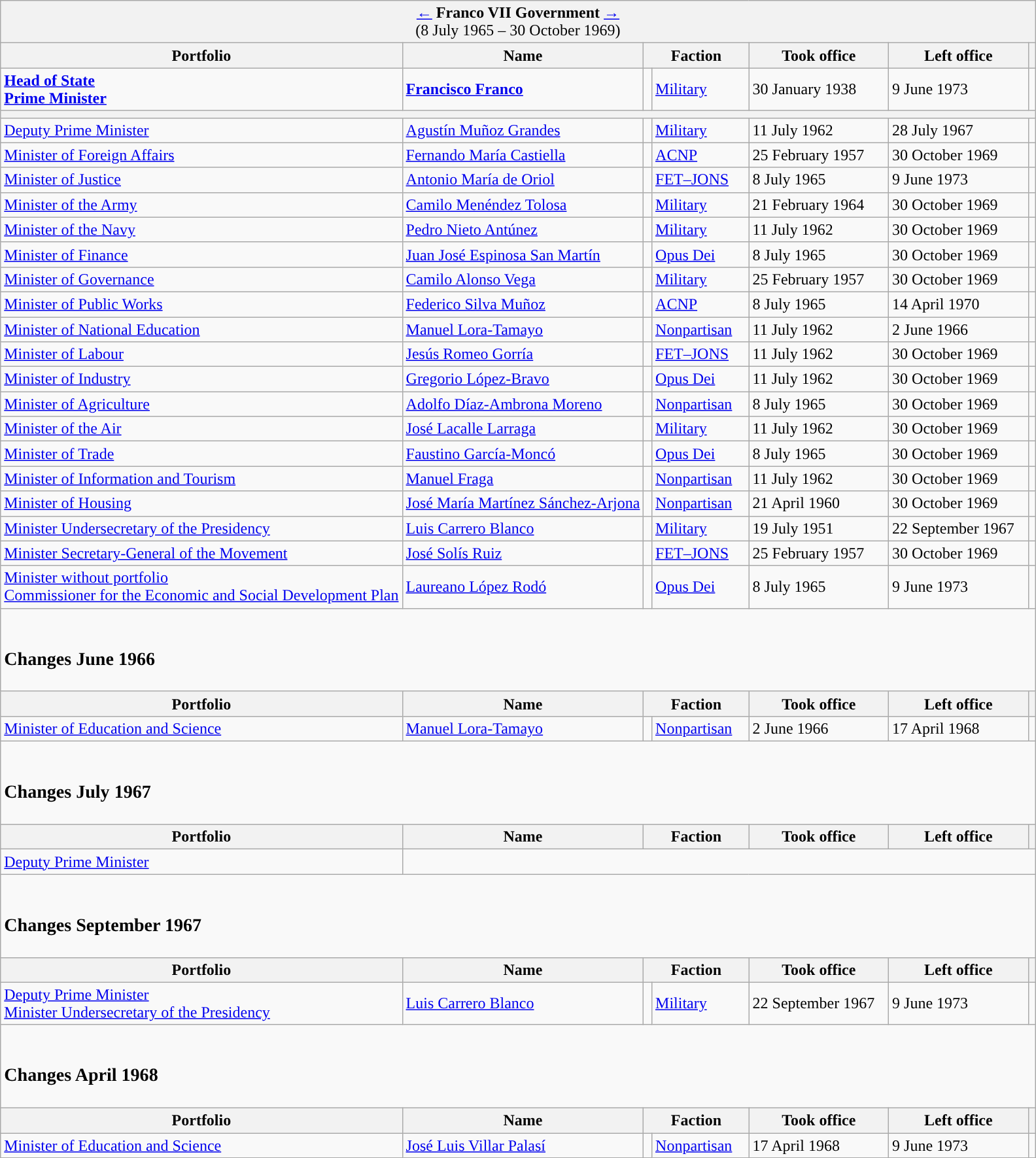<table class="wikitable">
<tr>
<td colspan="7" bgcolor="#F2F2F2" align="center"><a href='#'>←</a> <strong>Franco VII Government</strong> <a href='#'>→</a><br>(8 July 1965 – 30 October 1969)</td>
</tr>
<tr>
<th>Portfolio</th>
<th>Name</th>
<th width="100px" colspan="2">Faction</th>
<th width="135px">Took office</th>
<th width="135px">Left office</th>
<th></th>
</tr>
<tr>
<td><strong><a href='#'>Head of State</a><br><a href='#'>Prime Minister</a></strong></td>
<td><strong><a href='#'>Francisco Franco</a></strong></td>
<td width="1" style="background-color:"></td>
<td><a href='#'>Military</a></td>
<td>30 January 1938</td>
<td>9 June 1973</td>
<td align="center"><br></td>
</tr>
<tr>
<th colspan="7"></th>
</tr>
<tr>
<td><a href='#'>Deputy Prime Minister</a></td>
<td><a href='#'>Agustín Muñoz Grandes</a></td>
<td style="background-color:"></td>
<td><a href='#'>Military</a></td>
<td>11 July 1962</td>
<td>28 July 1967</td>
<td align="center"></td>
</tr>
<tr>
<td><a href='#'>Minister of Foreign Affairs</a></td>
<td><a href='#'>Fernando María Castiella</a></td>
<td style="background-color:"></td>
<td><a href='#'>ACNP</a></td>
<td>25 February 1957</td>
<td>30 October 1969</td>
<td align="center"></td>
</tr>
<tr>
<td><a href='#'>Minister of Justice</a></td>
<td><a href='#'>Antonio María de Oriol</a></td>
<td style="background-color:"></td>
<td><a href='#'>FET–JONS</a></td>
<td>8 July 1965</td>
<td>9 June 1973</td>
<td align="center"></td>
</tr>
<tr>
<td><a href='#'>Minister of the Army</a></td>
<td><a href='#'>Camilo Menéndez Tolosa</a></td>
<td style="background-color:"></td>
<td><a href='#'>Military</a></td>
<td>21 February 1964</td>
<td>30 October 1969</td>
<td align="center"></td>
</tr>
<tr>
<td><a href='#'>Minister of the Navy</a></td>
<td><a href='#'>Pedro Nieto Antúnez</a></td>
<td style="background-color:"></td>
<td><a href='#'>Military</a></td>
<td>11 July 1962</td>
<td>30 October 1969</td>
<td align="center"></td>
</tr>
<tr>
<td><a href='#'>Minister of Finance</a></td>
<td><a href='#'>Juan José Espinosa San Martín</a></td>
<td style="background-color:"></td>
<td><a href='#'>Opus Dei</a></td>
<td>8 July 1965</td>
<td>30 October 1969</td>
<td align="center"></td>
</tr>
<tr>
<td><a href='#'>Minister of Governance</a></td>
<td><a href='#'>Camilo Alonso Vega</a></td>
<td style="background-color:"></td>
<td><a href='#'>Military</a></td>
<td>25 February 1957</td>
<td>30 October 1969</td>
<td align="center"></td>
</tr>
<tr>
<td><a href='#'>Minister of Public Works</a></td>
<td><a href='#'>Federico Silva Muñoz</a></td>
<td style="background-color:"></td>
<td><a href='#'>ACNP</a></td>
<td>8 July 1965</td>
<td>14 April 1970</td>
<td align="center"></td>
</tr>
<tr>
<td><a href='#'>Minister of National Education</a></td>
<td><a href='#'>Manuel Lora-Tamayo</a></td>
<td style="background-color:"></td>
<td><a href='#'>Nonpartisan</a></td>
<td>11 July 1962</td>
<td>2 June 1966</td>
<td align="center"></td>
</tr>
<tr>
<td><a href='#'>Minister of Labour</a></td>
<td><a href='#'>Jesús Romeo Gorría</a></td>
<td style="background-color:"></td>
<td><a href='#'>FET–JONS</a></td>
<td>11 July 1962</td>
<td>30 October 1969</td>
<td align="center"></td>
</tr>
<tr>
<td><a href='#'>Minister of Industry</a></td>
<td><a href='#'>Gregorio López-Bravo</a></td>
<td style="background-color:"></td>
<td><a href='#'>Opus Dei</a></td>
<td>11 July 1962</td>
<td>30 October 1969</td>
<td align="center"></td>
</tr>
<tr>
<td><a href='#'>Minister of Agriculture</a></td>
<td><a href='#'>Adolfo Díaz-Ambrona Moreno</a></td>
<td style="background-color:"></td>
<td><a href='#'>Nonpartisan</a></td>
<td>8 July 1965</td>
<td>30 October 1969</td>
<td align="center"></td>
</tr>
<tr>
<td><a href='#'>Minister of the Air</a></td>
<td><a href='#'>José Lacalle Larraga</a></td>
<td style="background-color:"></td>
<td><a href='#'>Military</a></td>
<td>11 July 1962</td>
<td>30 October 1969</td>
<td align="center"></td>
</tr>
<tr>
<td><a href='#'>Minister of Trade</a></td>
<td><a href='#'>Faustino García-Moncó</a></td>
<td style="background-color:"></td>
<td><a href='#'>Opus Dei</a></td>
<td>8 July 1965</td>
<td>30 October 1969</td>
<td align="center"></td>
</tr>
<tr>
<td><a href='#'>Minister of Information and Tourism</a></td>
<td><a href='#'>Manuel Fraga</a></td>
<td style="background-color:"></td>
<td><a href='#'>Nonpartisan</a></td>
<td>11 July 1962</td>
<td>30 October 1969</td>
<td align="center"></td>
</tr>
<tr>
<td><a href='#'>Minister of Housing</a></td>
<td><a href='#'>José María Martínez Sánchez-Arjona</a></td>
<td style="background-color:"></td>
<td><a href='#'>Nonpartisan</a></td>
<td>21 April 1960</td>
<td>30 October 1969</td>
<td align="center"></td>
</tr>
<tr>
<td><a href='#'>Minister Undersecretary of the Presidency</a></td>
<td><a href='#'>Luis Carrero Blanco</a></td>
<td style="background-color:"></td>
<td><a href='#'>Military</a></td>
<td>19 July 1951</td>
<td>22 September 1967</td>
<td align="center"></td>
</tr>
<tr>
<td><a href='#'>Minister Secretary-General of the Movement</a></td>
<td><a href='#'>José Solís Ruiz</a></td>
<td style="background-color:"></td>
<td><a href='#'>FET–JONS</a></td>
<td>25 February 1957</td>
<td>30 October 1969</td>
<td align="center"></td>
</tr>
<tr>
<td><a href='#'>Minister without portfolio</a><br><a href='#'>Commissioner for the Economic and Social Development Plan</a></td>
<td><a href='#'>Laureano López Rodó</a></td>
<td style="background-color:"></td>
<td><a href='#'>Opus Dei</a></td>
<td>8 July 1965</td>
<td>9 June 1973</td>
<td align="center"></td>
</tr>
<tr>
<td colspan="7"><br><h3>Changes June 1966</h3></td>
</tr>
<tr>
<th>Portfolio</th>
<th>Name</th>
<th colspan="2">Faction</th>
<th>Took office</th>
<th>Left office</th>
<th></th>
</tr>
<tr>
<td><a href='#'>Minister of Education and Science</a></td>
<td><a href='#'>Manuel Lora-Tamayo</a></td>
<td style="background-color:"></td>
<td><a href='#'>Nonpartisan</a></td>
<td>2 June 1966</td>
<td>17 April 1968</td>
<td align="center"></td>
</tr>
<tr>
<td colspan="7"><br><h3>Changes July 1967</h3></td>
</tr>
<tr>
<th>Portfolio</th>
<th>Name</th>
<th colspan="2">Faction</th>
<th>Took office</th>
<th>Left office</th>
<th></th>
</tr>
<tr>
<td><a href='#'>Deputy Prime Minister</a></td>
<td colspan="6"></td>
</tr>
<tr>
<td colspan="7"><br><h3>Changes September 1967</h3></td>
</tr>
<tr>
<th>Portfolio</th>
<th>Name</th>
<th colspan="2">Faction</th>
<th>Took office</th>
<th>Left office</th>
<th></th>
</tr>
<tr>
<td><a href='#'>Deputy Prime Minister</a><br><a href='#'>Minister Undersecretary of the Presidency</a></td>
<td><a href='#'>Luis Carrero Blanco</a></td>
<td style="background-color:"></td>
<td><a href='#'>Military</a></td>
<td>22 September 1967</td>
<td>9 June 1973</td>
<td align="center"></td>
</tr>
<tr>
<td colspan="7"><br><h3>Changes April 1968</h3></td>
</tr>
<tr>
<th>Portfolio</th>
<th>Name</th>
<th colspan="2">Faction</th>
<th>Took office</th>
<th>Left office</th>
<th></th>
</tr>
<tr>
<td><a href='#'>Minister of Education and Science</a></td>
<td><a href='#'>José Luis Villar Palasí</a></td>
<td style="background-color:"></td>
<td><a href='#'>Nonpartisan</a></td>
<td>17 April 1968</td>
<td>9 June 1973</td>
<td align="center"></td>
</tr>
</table>
